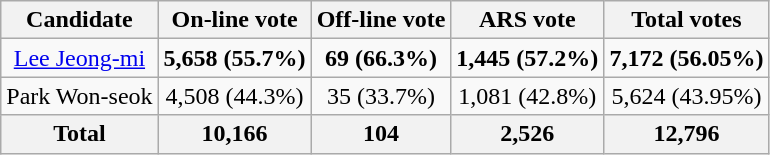<table class="wikitable" style="text-align:center;">
<tr>
<th>Candidate</th>
<th>On-line vote</th>
<th>Off-line vote</th>
<th>ARS vote</th>
<th>Total votes</th>
</tr>
<tr>
<td><a href='#'>Lee Jeong-mi</a></td>
<td><strong>5,658 (55.7%)</strong></td>
<td><strong>69 (66.3%)</strong></td>
<td><strong>1,445 (57.2%)</strong></td>
<td><strong>7,172 (56.05%)</strong></td>
</tr>
<tr>
<td>Park Won-seok</td>
<td>4,508 (44.3%)</td>
<td>35 (33.7%)</td>
<td>1,081 (42.8%)</td>
<td>5,624 (43.95%)</td>
</tr>
<tr>
<th>Total</th>
<th>10,166</th>
<th>104</th>
<th>2,526</th>
<th>12,796</th>
</tr>
</table>
